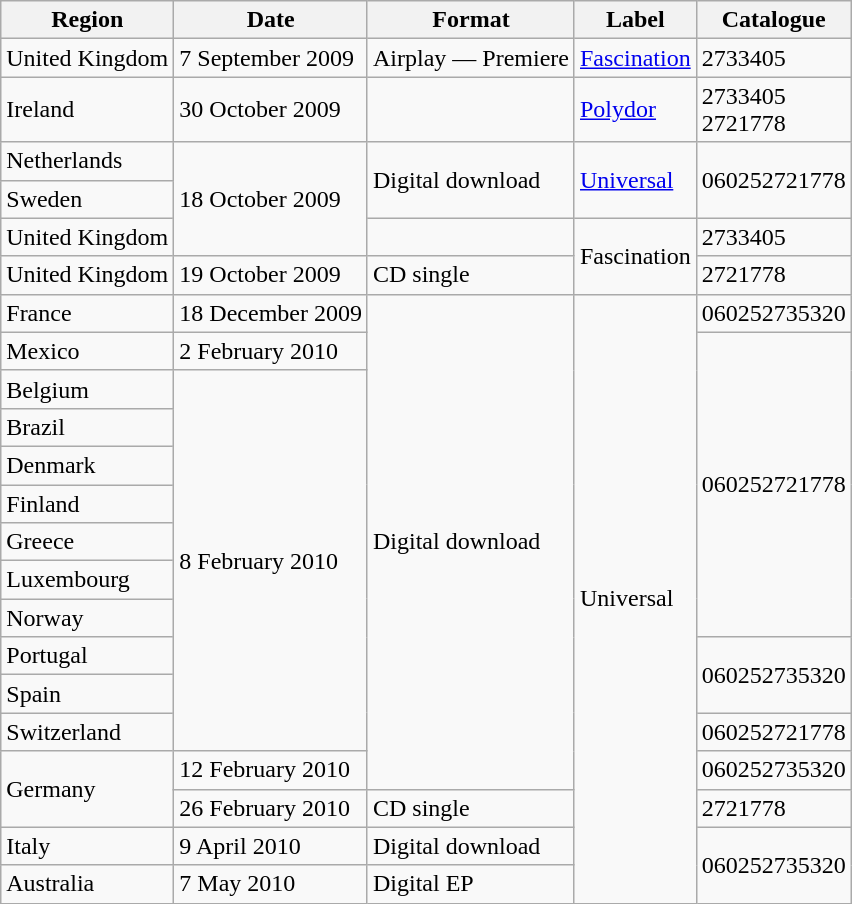<table class=wikitable>
<tr>
<th>Region</th>
<th>Date</th>
<th>Format</th>
<th>Label</th>
<th>Catalogue</th>
</tr>
<tr>
<td>United Kingdom</td>
<td>7 September 2009</td>
<td>Airplay — Premiere</td>
<td><a href='#'>Fascination</a></td>
<td>2733405</td>
</tr>
<tr>
<td>Ireland</td>
<td>30 October 2009</td>
<td></td>
<td><a href='#'>Polydor</a></td>
<td>2733405<br>2721778</td>
</tr>
<tr>
<td>Netherlands</td>
<td rowspan="3">18 October 2009</td>
<td rowspan="2">Digital download</td>
<td rowspan="2"><a href='#'>Universal</a></td>
<td rowspan="2">060252721778</td>
</tr>
<tr>
<td>Sweden</td>
</tr>
<tr>
<td>United Kingdom</td>
<td></td>
<td rowspan="2">Fascination</td>
<td>2733405</td>
</tr>
<tr>
<td>United Kingdom</td>
<td>19 October 2009</td>
<td>CD single</td>
<td>2721778</td>
</tr>
<tr>
<td>France</td>
<td>18 December 2009</td>
<td rowspan="13">Digital download</td>
<td rowspan="16">Universal</td>
<td>060252735320</td>
</tr>
<tr>
<td>Mexico</td>
<td>2 February 2010</td>
<td rowspan="8">060252721778</td>
</tr>
<tr>
<td>Belgium</td>
<td rowspan="10">8 February 2010</td>
</tr>
<tr>
<td>Brazil</td>
</tr>
<tr>
<td>Denmark</td>
</tr>
<tr>
<td>Finland</td>
</tr>
<tr>
<td>Greece</td>
</tr>
<tr>
<td>Luxembourg</td>
</tr>
<tr>
<td>Norway</td>
</tr>
<tr>
<td>Portugal</td>
<td rowspan="2">060252735320</td>
</tr>
<tr>
<td>Spain</td>
</tr>
<tr>
<td>Switzerland</td>
<td>060252721778</td>
</tr>
<tr>
<td rowspan="2">Germany</td>
<td>12 February 2010</td>
<td>060252735320</td>
</tr>
<tr>
<td>26 February 2010</td>
<td>CD single</td>
<td>2721778</td>
</tr>
<tr>
<td>Italy</td>
<td>9 April 2010</td>
<td>Digital download</td>
<td rowspan="2">060252735320</td>
</tr>
<tr>
<td>Australia</td>
<td>7 May 2010</td>
<td>Digital EP</td>
</tr>
</table>
